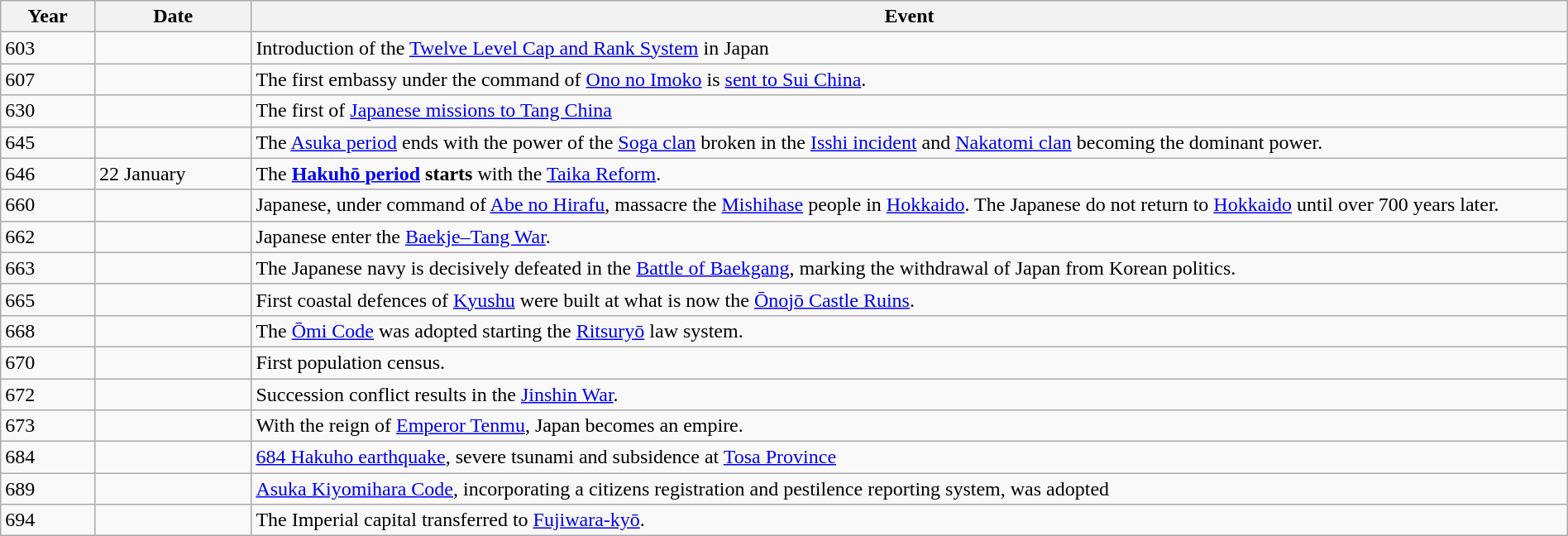<table class="wikitable" width="100%">
<tr>
<th style="width:6%">Year</th>
<th style="width:10%">Date</th>
<th>Event</th>
</tr>
<tr>
<td>603</td>
<td></td>
<td>Introduction of the <a href='#'>Twelve Level Cap and Rank System</a> in Japan</td>
</tr>
<tr>
<td>607</td>
<td></td>
<td>The first embassy under the command of <a href='#'>Ono no Imoko</a> is <a href='#'>sent to Sui China</a>.</td>
</tr>
<tr>
<td>630</td>
<td></td>
<td>The first of <a href='#'>Japanese missions to Tang China</a></td>
</tr>
<tr>
<td>645</td>
<td></td>
<td>The <a href='#'>Asuka period</a> ends with the power of the <a href='#'>Soga clan</a> broken in the <a href='#'>Isshi incident</a> and <a href='#'>Nakatomi clan</a> becoming the dominant power.</td>
</tr>
<tr>
<td>646</td>
<td>22 January</td>
<td>The <strong><a href='#'>Hakuhō period</a> starts</strong> with the <a href='#'>Taika Reform</a>.</td>
</tr>
<tr>
<td>660</td>
<td></td>
<td>Japanese, under command of <a href='#'>Abe no Hirafu</a>, massacre the <a href='#'>Mishihase</a> people in <a href='#'>Hokkaido</a>. The Japanese do not return to <a href='#'>Hokkaido</a> until over 700 years later.</td>
</tr>
<tr>
<td>662</td>
<td></td>
<td>Japanese enter the <a href='#'>Baekje–Tang War</a>.</td>
</tr>
<tr>
<td>663</td>
<td></td>
<td>The Japanese navy is decisively defeated in the <a href='#'>Battle of Baekgang</a>, marking the withdrawal of Japan from Korean politics.</td>
</tr>
<tr>
<td>665</td>
<td></td>
<td>First coastal defences of <a href='#'>Kyushu</a> were built at what is now the <a href='#'>Ōnojō Castle Ruins</a>.</td>
</tr>
<tr>
<td>668</td>
<td></td>
<td>The <a href='#'>Ōmi Code</a> was adopted starting the <a href='#'>Ritsuryō</a> law system.</td>
</tr>
<tr>
<td>670</td>
<td></td>
<td>First population census.</td>
</tr>
<tr>
<td>672</td>
<td></td>
<td>Succession conflict results in the <a href='#'>Jinshin War</a>.</td>
</tr>
<tr>
<td>673</td>
<td></td>
<td>With the reign of <a href='#'>Emperor Tenmu</a>, Japan becomes an empire.</td>
</tr>
<tr>
<td>684</td>
<td></td>
<td><a href='#'>684 Hakuho earthquake</a>, severe tsunami and subsidence at <a href='#'>Tosa Province</a></td>
</tr>
<tr>
<td>689</td>
<td></td>
<td><a href='#'>Asuka Kiyomihara Code</a>, incorporating a citizens registration and pestilence reporting system, was adopted</td>
</tr>
<tr>
<td>694</td>
<td></td>
<td>The Imperial capital transferred to <a href='#'>Fujiwara-kyō</a>.</td>
</tr>
</table>
